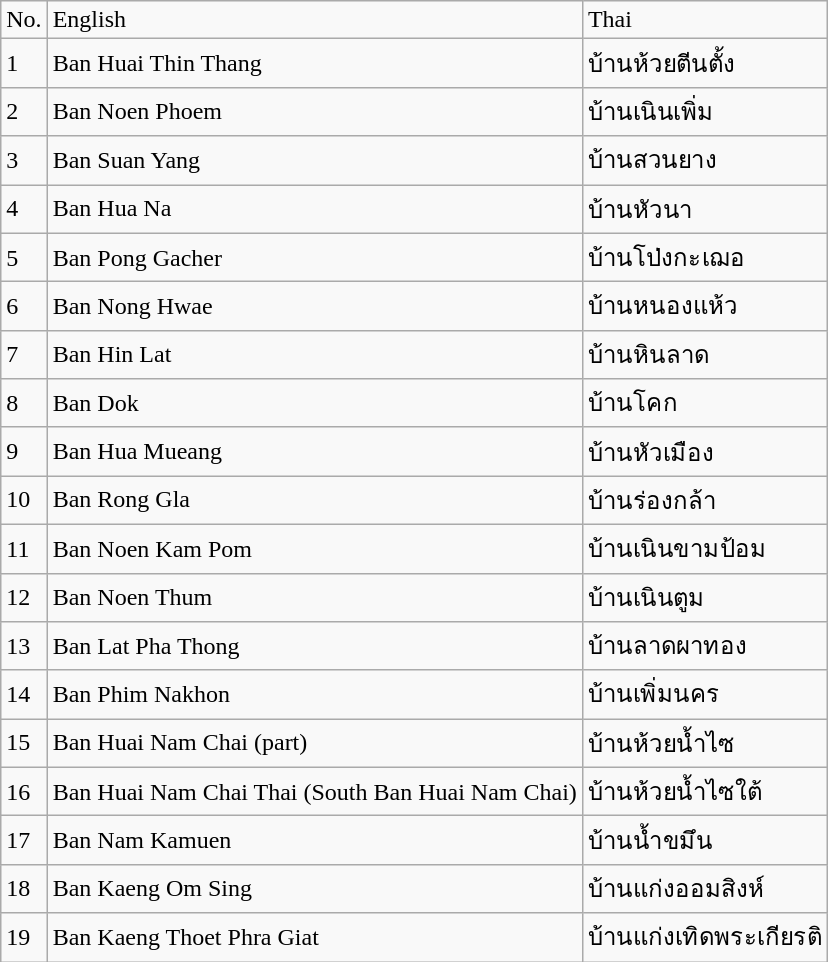<table class="wikitable">
<tr>
<td>No.</td>
<td>English</td>
<td>Thai</td>
</tr>
<tr>
<td>1</td>
<td>Ban Huai Thin Thang</td>
<td>บ้านห้วยตีนตั้ง</td>
</tr>
<tr>
<td>2</td>
<td>Ban Noen Phoem</td>
<td>บ้านเนินเพิ่ม</td>
</tr>
<tr>
<td>3</td>
<td>Ban Suan Yang</td>
<td>บ้านสวนยาง</td>
</tr>
<tr>
<td>4</td>
<td>Ban Hua Na</td>
<td>บ้านหัวนา</td>
</tr>
<tr>
<td>5</td>
<td>Ban Pong Gacher</td>
<td>บ้านโป่งกะเฌอ</td>
</tr>
<tr>
<td>6</td>
<td>Ban Nong Hwae</td>
<td>บ้านหนองแห้ว</td>
</tr>
<tr>
<td>7</td>
<td>Ban Hin Lat</td>
<td>บ้านหินลาด</td>
</tr>
<tr>
<td>8</td>
<td>Ban Dok</td>
<td>บ้านโคก</td>
</tr>
<tr>
<td>9</td>
<td>Ban Hua Mueang</td>
<td>บ้านหัวเมือง</td>
</tr>
<tr>
<td>10</td>
<td>Ban Rong Gla</td>
<td>บ้านร่องกล้า</td>
</tr>
<tr>
<td>11</td>
<td>Ban Noen Kam Pom</td>
<td>บ้านเนินขามป้อม</td>
</tr>
<tr>
<td>12</td>
<td>Ban Noen Thum</td>
<td>บ้านเนินตูม</td>
</tr>
<tr>
<td>13</td>
<td>Ban Lat Pha Thong</td>
<td>บ้านลาดผาทอง</td>
</tr>
<tr>
<td>14</td>
<td>Ban Phim Nakhon</td>
<td>บ้านเพิ่มนคร</td>
</tr>
<tr>
<td>15</td>
<td>Ban Huai Nam Chai (part)</td>
<td>บ้านห้วยน้ำไซ</td>
</tr>
<tr>
<td>16</td>
<td>Ban Huai Nam Chai Thai (South Ban Huai Nam Chai)</td>
<td>บ้านห้วยน้ำไซใต้</td>
</tr>
<tr>
<td>17</td>
<td>Ban Nam Kamuen</td>
<td>บ้านน้ำขมึน</td>
</tr>
<tr>
<td>18</td>
<td>Ban Kaeng Om Sing</td>
<td>บ้านแก่งออมสิงห์</td>
</tr>
<tr>
<td>19</td>
<td>Ban Kaeng Thoet Phra Giat</td>
<td>บ้านแก่งเทิดพระเกียรติ</td>
</tr>
</table>
